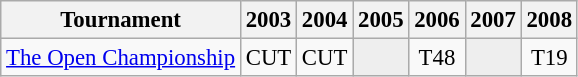<table class="wikitable" style="font-size:95%;text-align:center;">
<tr>
<th>Tournament</th>
<th>2003</th>
<th>2004</th>
<th>2005</th>
<th>2006</th>
<th>2007</th>
<th>2008</th>
</tr>
<tr>
<td align=left><a href='#'>The Open Championship</a></td>
<td>CUT</td>
<td>CUT</td>
<td style="background:#eeeeee;"></td>
<td>T48</td>
<td style="background:#eeeeee;"></td>
<td>T19</td>
</tr>
</table>
